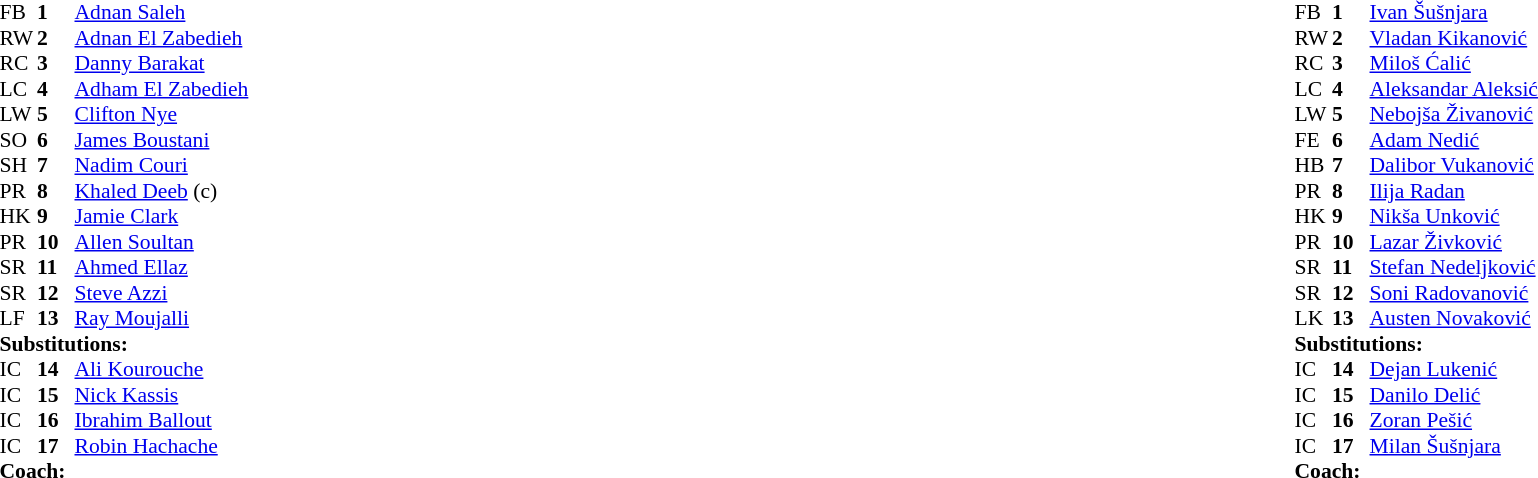<table width="100%">
<tr>
<td valign="top" width="50%"><br><table style="font-size: 90%" cellspacing="0" cellpadding="0">
<tr>
<th width="25"></th>
<th width="25"></th>
</tr>
<tr>
<td>FB</td>
<td><strong>1</strong></td>
<td><a href='#'>Adnan Saleh</a></td>
</tr>
<tr>
<td>RW</td>
<td><strong>2</strong></td>
<td><a href='#'>Adnan El Zabedieh</a></td>
</tr>
<tr>
<td>RC</td>
<td><strong>3</strong></td>
<td><a href='#'>Danny Barakat</a></td>
</tr>
<tr>
<td>LC</td>
<td><strong>4</strong></td>
<td><a href='#'>Adham El Zabedieh</a></td>
</tr>
<tr>
<td>LW</td>
<td><strong>5</strong></td>
<td><a href='#'>Clifton Nye</a></td>
</tr>
<tr>
<td>SO</td>
<td><strong>6</strong></td>
<td><a href='#'>James Boustani</a></td>
</tr>
<tr>
<td>SH</td>
<td><strong>7</strong></td>
<td><a href='#'>Nadim Couri</a></td>
</tr>
<tr>
<td>PR</td>
<td><strong>8</strong></td>
<td><a href='#'>Khaled Deeb</a> (c)</td>
</tr>
<tr>
<td>HK</td>
<td><strong>9</strong></td>
<td><a href='#'>Jamie Clark</a></td>
</tr>
<tr>
<td>PR</td>
<td><strong>10</strong></td>
<td><a href='#'>Allen Soultan</a></td>
</tr>
<tr>
<td>SR</td>
<td><strong>11</strong></td>
<td><a href='#'>Ahmed Ellaz</a></td>
</tr>
<tr>
<td>SR</td>
<td><strong>12</strong></td>
<td><a href='#'>Steve Azzi</a></td>
</tr>
<tr>
<td>LF</td>
<td><strong>13</strong></td>
<td><a href='#'>Ray Moujalli</a></td>
</tr>
<tr>
<td colspan=3><strong>Substitutions:</strong></td>
</tr>
<tr>
<td>IC</td>
<td><strong>14</strong></td>
<td><a href='#'>Ali Kourouche</a></td>
</tr>
<tr>
<td>IC</td>
<td><strong>15</strong></td>
<td><a href='#'>Nick Kassis</a></td>
</tr>
<tr>
<td>IC</td>
<td><strong>16</strong></td>
<td><a href='#'>Ibrahim Ballout</a></td>
</tr>
<tr>
<td>IC</td>
<td><strong>17</strong></td>
<td><a href='#'>Robin Hachache</a></td>
</tr>
<tr>
<td colspan=3><strong>Coach:</strong></td>
</tr>
<tr>
<td colspan="4"></td>
</tr>
</table>
</td>
<td valign="top" width="50%"><br><table style="font-size: 90%" cellspacing="0" cellpadding="0" align="center">
<tr>
<th width="25"></th>
<th width="25"></th>
</tr>
<tr>
<td>FB</td>
<td><strong>1</strong></td>
<td><a href='#'>Ivan Šušnjara</a></td>
</tr>
<tr>
<td>RW</td>
<td><strong>2</strong></td>
<td><a href='#'>Vladan Kikanović</a></td>
</tr>
<tr>
<td>RC</td>
<td><strong>3</strong></td>
<td><a href='#'>Miloš Ćalić</a></td>
</tr>
<tr>
<td>LC</td>
<td><strong>4</strong></td>
<td><a href='#'>Aleksandar Aleksić</a></td>
</tr>
<tr>
<td>LW</td>
<td><strong>5</strong></td>
<td><a href='#'>Nebojša Živanović</a></td>
</tr>
<tr>
<td>FE</td>
<td><strong>6</strong></td>
<td><a href='#'>Adam Nedić</a></td>
</tr>
<tr>
<td>HB</td>
<td><strong>7</strong></td>
<td><a href='#'>Dalibor Vukanović</a></td>
</tr>
<tr>
<td>PR</td>
<td><strong>8</strong></td>
<td><a href='#'>Ilija Radan</a></td>
</tr>
<tr>
<td>HK</td>
<td><strong>9</strong></td>
<td><a href='#'>Nikša Unković</a></td>
</tr>
<tr>
<td>PR</td>
<td><strong>10</strong></td>
<td><a href='#'>Lazar Živković</a></td>
</tr>
<tr>
<td>SR</td>
<td><strong>11</strong></td>
<td><a href='#'>Stefan Nedeljković</a></td>
</tr>
<tr>
<td>SR</td>
<td><strong>12</strong></td>
<td><a href='#'>Soni Radovanović</a></td>
</tr>
<tr>
<td>LK</td>
<td><strong>13</strong></td>
<td><a href='#'>Austen Novaković</a></td>
</tr>
<tr>
<td colspan=3><strong>Substitutions:</strong></td>
</tr>
<tr>
<td>IC</td>
<td><strong>14</strong></td>
<td><a href='#'>Dejan Lukenić</a></td>
</tr>
<tr>
<td>IC</td>
<td><strong>15</strong></td>
<td><a href='#'>Danilo Delić</a></td>
</tr>
<tr>
<td>IC</td>
<td><strong>16</strong></td>
<td><a href='#'>Zoran Pešić</a></td>
</tr>
<tr>
<td>IC</td>
<td><strong>17</strong></td>
<td><a href='#'>Milan Šušnjara</a></td>
</tr>
<tr>
<td colspan=3><strong>Coach:</strong></td>
</tr>
<tr>
<td colspan="4"></td>
</tr>
</table>
</td>
</tr>
</table>
